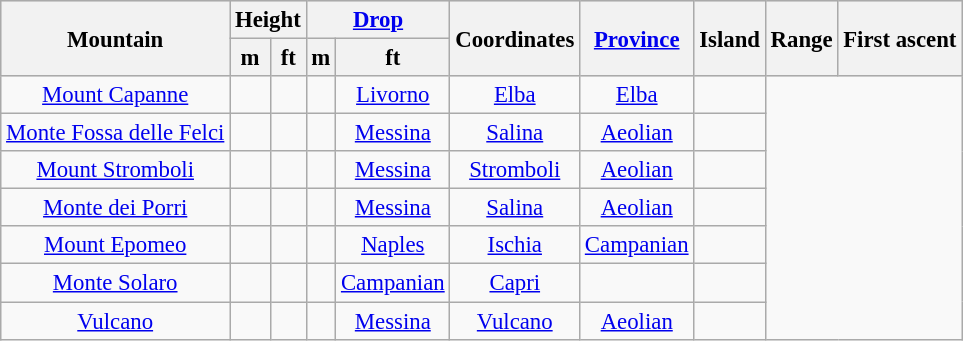<table class="wikitable sortable" style="text-align: center; font-size: 95%;">
<tr bgcolor="#dddddd">
<th rowspan=2>Mountain</th>
<th colspan=2>Height</th>
<th colspan=2><a href='#'>Drop</a></th>
<th rowspan=2>Coordinates</th>
<th rowspan=2><a href='#'>Province</a></th>
<th rowspan=2>Island</th>
<th rowspan=2>Range</th>
<th rowspan=2>First ascent</th>
</tr>
<tr>
<th>m</th>
<th>ft</th>
<th>m</th>
<th>ft</th>
</tr>
<tr>
<td><a href='#'>Mount Capanne</a></td>
<td></td>
<td></td>
<td></td>
<td><a href='#'>Livorno</a></td>
<td><a href='#'>Elba</a></td>
<td><a href='#'>Elba</a></td>
<td></td>
</tr>
<tr>
<td><a href='#'>Monte Fossa delle Felci</a></td>
<td></td>
<td></td>
<td></td>
<td><a href='#'>Messina</a></td>
<td><a href='#'>Salina</a></td>
<td><a href='#'>Aeolian</a></td>
<td></td>
</tr>
<tr>
<td><a href='#'>Mount Stromboli</a></td>
<td></td>
<td></td>
<td></td>
<td><a href='#'>Messina</a></td>
<td><a href='#'>Stromboli</a></td>
<td><a href='#'>Aeolian</a></td>
<td></td>
</tr>
<tr>
<td><a href='#'>Monte dei Porri</a></td>
<td></td>
<td></td>
<td></td>
<td><a href='#'>Messina</a></td>
<td><a href='#'>Salina</a></td>
<td><a href='#'>Aeolian</a></td>
<td></td>
</tr>
<tr>
<td><a href='#'>Mount Epomeo</a></td>
<td></td>
<td></td>
<td></td>
<td><a href='#'>Naples</a></td>
<td><a href='#'>Ischia</a></td>
<td><a href='#'>Campanian</a></td>
<td></td>
</tr>
<tr>
<td><a href='#'>Monte Solaro</a></td>
<td></td>
<td></td>
<td></td>
<td><a href='#'>Campanian</a></td>
<td><a href='#'>Capri</a></td>
<td></td>
<td></td>
</tr>
<tr>
<td><a href='#'>Vulcano</a></td>
<td></td>
<td></td>
<td></td>
<td><a href='#'>Messina</a></td>
<td><a href='#'>Vulcano</a></td>
<td><a href='#'>Aeolian</a></td>
<td></td>
</tr>
</table>
